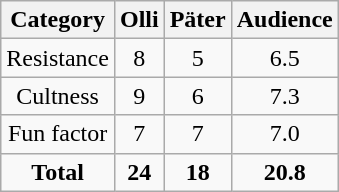<table class="wikitable" style="text-align:center;">
<tr>
<th>Category</th>
<th>Olli</th>
<th>Päter</th>
<th>Audience</th>
</tr>
<tr>
<td>Resistance</td>
<td>8</td>
<td>5</td>
<td>6.5</td>
</tr>
<tr>
<td>Cultness</td>
<td>9</td>
<td>6</td>
<td>7.3</td>
</tr>
<tr>
<td>Fun factor</td>
<td>7</td>
<td>7</td>
<td>7.0</td>
</tr>
<tr>
<td><strong>Total</strong></td>
<td><strong>24</strong></td>
<td><strong>18</strong></td>
<td><strong>20.8</strong></td>
</tr>
</table>
